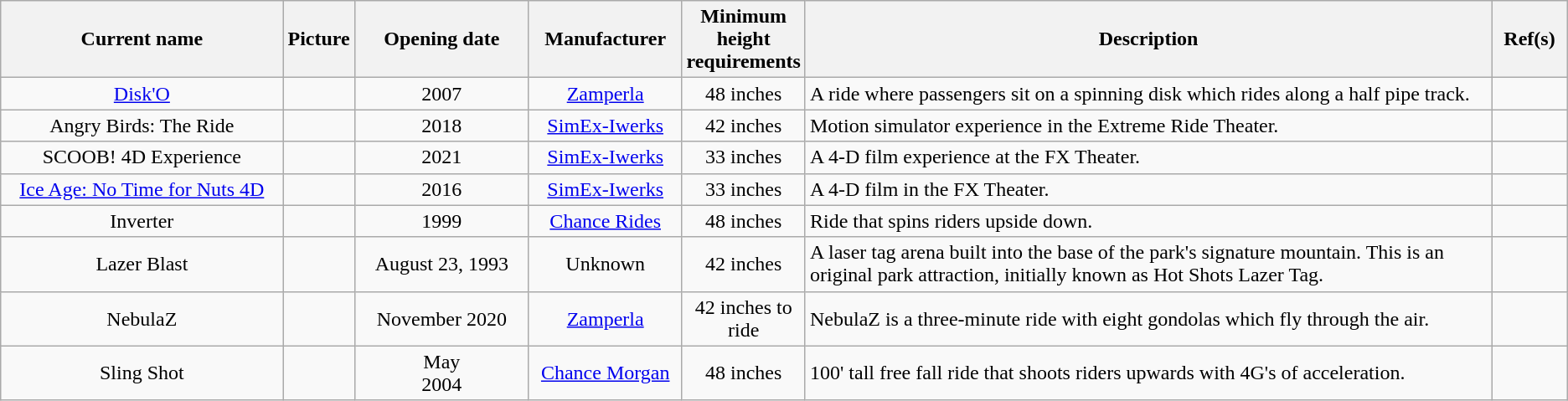<table class="wikitable sortable" style="text-align: center">
<tr>
<th style="width:20%;">Current name</th>
<th>Picture</th>
<th style="width:12%;">Opening date</th>
<th style="width:10%;">Manufacturer</th>
<th>Minimum height requirements</th>
<th class="unsortable" style="width:50%;">Description</th>
<th class="unsortable" style="width:5%;">Ref(s)</th>
</tr>
<tr>
<td><a href='#'>Disk'O</a></td>
<td> </td>
<td>2007</td>
<td><a href='#'>Zamperla</a></td>
<td>48 inches</td>
<td style="text-align:left;">A ride where passengers sit on a spinning disk which rides along a half pipe track.</td>
<td></td>
</tr>
<tr>
<td>Angry Birds: The Ride</td>
<td> </td>
<td>2018</td>
<td><a href='#'>SimEx-Iwerks</a></td>
<td>42 inches</td>
<td style="text-align:left;">Motion simulator experience in the Extreme Ride Theater.</td>
<td></td>
</tr>
<tr>
<td>SCOOB! 4D Experience</td>
<td> </td>
<td>2021</td>
<td><a href='#'>SimEx-Iwerks</a></td>
<td>33 inches</td>
<td style="text-align:left;">A 4-D film experience at the FX Theater.</td>
<td></td>
</tr>
<tr>
<td><a href='#'>Ice Age: No Time for Nuts 4D</a></td>
<td> </td>
<td>2016</td>
<td><a href='#'>SimEx-Iwerks</a></td>
<td>33 inches</td>
<td style="text-align:left;">A 4-D film in the FX Theater.</td>
<td></td>
</tr>
<tr>
<td>Inverter</td>
<td> </td>
<td>1999</td>
<td><a href='#'>Chance Rides</a></td>
<td>48 inches</td>
<td style="text-align:left;">Ride that spins riders upside down.</td>
<td></td>
</tr>
<tr>
<td>Lazer Blast</td>
<td> </td>
<td>August 23, 1993</td>
<td>Unknown</td>
<td>42 inches</td>
<td style="text-align:left;">A laser tag arena built into the base of the park's signature mountain. This is an original park attraction, initially known as Hot Shots Lazer Tag.</td>
<td></td>
</tr>
<tr>
<td>NebulaZ</td>
<td></td>
<td>November 2020</td>
<td><a href='#'>Zamperla</a></td>
<td>42 inches to ride</td>
<td style="text-align:left;">NebulaZ is a three-minute ride with eight gondolas which fly through the air.</td>
<td></td>
</tr>
<tr>
<td>Sling Shot</td>
<td> </td>
<td>May<br>2004</td>
<td><a href='#'>Chance Morgan</a></td>
<td>48 inches</td>
<td style="text-align:left;">100' tall free fall ride that shoots riders upwards with 4G's of acceleration.</td>
<td></td>
</tr>
</table>
